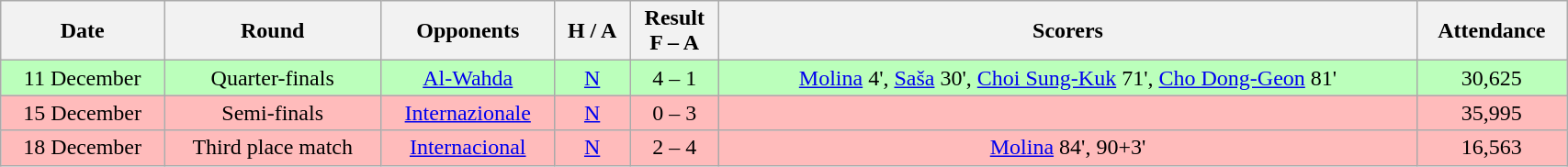<table class="wikitable" style="text-align:center; width:90%">
<tr>
<th>Date</th>
<th>Round</th>
<th>Opponents</th>
<th>H / A</th>
<th>Result<br>F – A</th>
<th>Scorers</th>
<th>Attendance</th>
</tr>
<tr style="background:#bfb;">
<td>11 December</td>
<td>Quarter-finals</td>
<td> <a href='#'>Al-Wahda</a></td>
<td><a href='#'>N</a></td>
<td>4 – 1</td>
<td><a href='#'>Molina</a> 4', <a href='#'>Saša</a> 30', <a href='#'>Choi Sung-Kuk</a> 71', <a href='#'>Cho Dong-Geon</a> 81'</td>
<td>30,625</td>
</tr>
<tr style="background:#fbb;">
<td>15 December</td>
<td>Semi-finals</td>
<td> <a href='#'>Internazionale</a></td>
<td><a href='#'>N</a></td>
<td>0 – 3</td>
<td></td>
<td>35,995</td>
</tr>
<tr style="background:#fbb;">
<td>18 December</td>
<td>Third place match</td>
<td> <a href='#'>Internacional</a></td>
<td><a href='#'>N</a></td>
<td>2 – 4</td>
<td><a href='#'>Molina</a> 84', 90+3'</td>
<td>16,563</td>
</tr>
</table>
